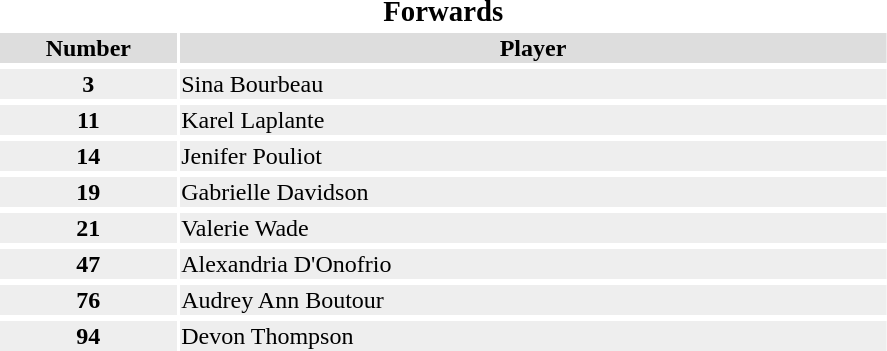<table>
<tr>
<th colspan=5><big>Forwards</big></th>
</tr>
<tr bgcolor="#dddddd">
<th width=10%>Number</th>
<th width=40%>Player</th>
</tr>
<tr>
</tr>
<tr bgcolor="#eeeeee">
<td align=center><strong>3</strong></td>
<td>Sina Bourbeau</td>
</tr>
<tr>
</tr>
<tr bgcolor="#eeeeee">
<td align=center><strong>11 </strong></td>
<td>Karel Laplante</td>
</tr>
<tr>
</tr>
<tr bgcolor="#eeeeee">
<td align=center><strong>14</strong></td>
<td>Jenifer Pouliot</td>
</tr>
<tr>
</tr>
<tr bgcolor="#eeeeee">
<td align=center><strong>19</strong></td>
<td>Gabrielle Davidson</td>
</tr>
<tr>
</tr>
<tr bgcolor="#eeeeee">
<td align=center><strong>21</strong></td>
<td>Valerie Wade</td>
</tr>
<tr>
</tr>
<tr bgcolor="#eeeeee">
<td align=center><strong>47 </strong></td>
<td>Alexandria D'Onofrio</td>
</tr>
<tr>
</tr>
<tr bgcolor="#eeeeee">
<td align=center><strong>76</strong></td>
<td>Audrey Ann Boutour</td>
</tr>
<tr>
</tr>
<tr bgcolor="#eeeeee">
<td align=center><strong>94</strong></td>
<td>Devon Thompson</td>
</tr>
<tr>
</tr>
</table>
